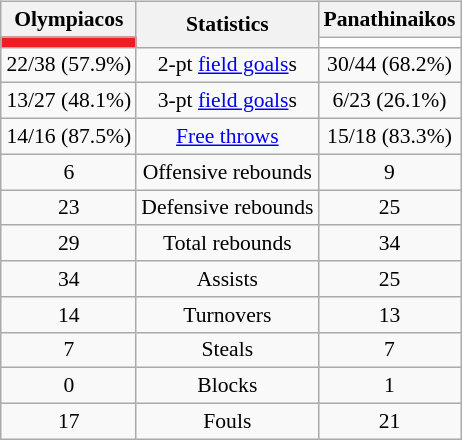<table style="width:100%;">
<tr>
<td valign=top align=right width=33%><br>













</td>
<td style="vertical-align:top; align:center; width:33%;"><br><table style="width:100%;">
<tr>
<td style="width=50%;"></td>
<td></td>
<td style="width=50%;"></td>
</tr>
</table>
<table class="wikitable" style="font-size:90%; text-align:center; margin:auto;" align=center>
<tr>
<th>Olympiacos</th>
<th rowspan="2">Statistics</th>
<th>Panathinaikos</th>
</tr>
<tr>
<td style="background:#EF1C21;"></td>
<td style="background:#FFFFFF;"></td>
</tr>
<tr>
<td>22/38 (57.9%)</td>
<td>2-pt <a href='#'>field goals</a>s</td>
<td>30/44 (68.2%)</td>
</tr>
<tr>
<td>13/27 (48.1%)</td>
<td>3-pt <a href='#'>field goals</a>s</td>
<td>6/23 (26.1%)</td>
</tr>
<tr>
<td>14/16 (87.5%)</td>
<td><a href='#'>Free throws</a></td>
<td>15/18 (83.3%)</td>
</tr>
<tr>
<td>6</td>
<td>Offensive rebounds</td>
<td>9</td>
</tr>
<tr>
<td>23</td>
<td>Defensive rebounds</td>
<td>25</td>
</tr>
<tr>
<td>29</td>
<td>Total rebounds</td>
<td>34</td>
</tr>
<tr>
<td>34</td>
<td>Assists</td>
<td>25</td>
</tr>
<tr>
<td>14</td>
<td>Turnovers</td>
<td>13</td>
</tr>
<tr>
<td>7</td>
<td>Steals</td>
<td>7</td>
</tr>
<tr>
<td>0</td>
<td>Blocks</td>
<td>1</td>
</tr>
<tr>
<td>17</td>
<td>Fouls</td>
<td>21</td>
</tr>
</table>
</td>
<td style="vertical-align:top; align:left; width:33%;"><br>













</td>
</tr>
</table>
